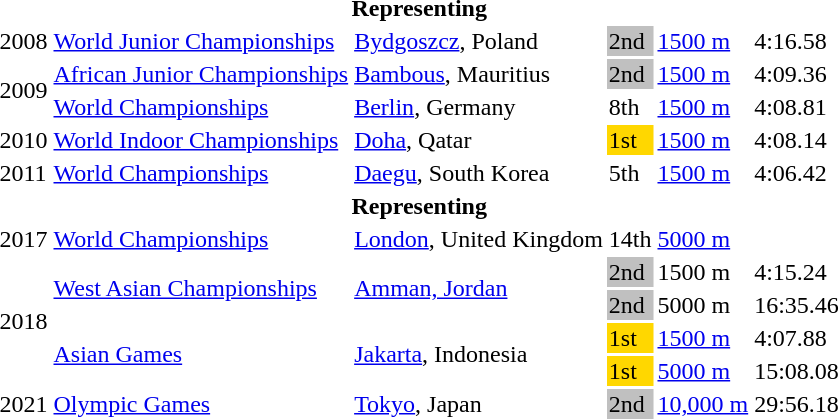<table>
<tr>
<th colspan=6>Representing </th>
</tr>
<tr>
<td>2008</td>
<td><a href='#'>World Junior Championships</a></td>
<td><a href='#'>Bydgoszcz</a>, Poland</td>
<td bgcolor=silver>2nd</td>
<td><a href='#'>1500 m</a></td>
<td>4:16.58</td>
</tr>
<tr>
<td rowspan=2>2009</td>
<td><a href='#'>African Junior Championships</a></td>
<td><a href='#'>Bambous</a>, Mauritius</td>
<td bgcolor=silver>2nd</td>
<td><a href='#'>1500 m</a></td>
<td>4:09.36</td>
</tr>
<tr>
<td><a href='#'>World Championships</a></td>
<td><a href='#'>Berlin</a>, Germany</td>
<td>8th</td>
<td><a href='#'>1500 m</a></td>
<td>4:08.81</td>
</tr>
<tr>
<td>2010</td>
<td><a href='#'>World Indoor Championships</a></td>
<td><a href='#'>Doha</a>, Qatar</td>
<td bgcolor=gold>1st</td>
<td><a href='#'>1500 m</a> </td>
<td>4:08.14</td>
</tr>
<tr>
<td>2011</td>
<td><a href='#'>World Championships</a></td>
<td><a href='#'>Daegu</a>, South Korea</td>
<td>5th</td>
<td><a href='#'>1500 m</a></td>
<td>4:06.42</td>
</tr>
<tr>
<th colspan=6>Representing </th>
</tr>
<tr>
<td>2017</td>
<td><a href='#'>World Championships</a></td>
<td><a href='#'>London</a>, United Kingdom</td>
<td>14th</td>
<td><a href='#'>5000 m</a></td>
</tr>
<tr>
<td rowspan=4>2018</td>
<td rowspan=2><a href='#'>West Asian Championships</a></td>
<td rowspan=2><a href='#'>Amman, Jordan</a></td>
<td bgcolor=silver>2nd</td>
<td>1500 m</td>
<td>4:15.24</td>
</tr>
<tr>
<td bgcolor=silver>2nd</td>
<td>5000 m</td>
<td>16:35.46</td>
</tr>
<tr>
<td rowspan=2><a href='#'>Asian Games</a></td>
<td rowspan=2><a href='#'>Jakarta</a>, Indonesia</td>
<td bgcolor=gold>1st</td>
<td><a href='#'>1500 m</a></td>
<td>4:07.88</td>
</tr>
<tr>
<td bgcolor=gold>1st</td>
<td><a href='#'>5000 m</a></td>
<td>15:08.08</td>
</tr>
<tr>
<td>2021</td>
<td><a href='#'>Olympic Games</a></td>
<td><a href='#'>Tokyo</a>, Japan</td>
<td bgcolor=silver>2nd</td>
<td><a href='#'>10,000 m</a></td>
<td>29:56.18</td>
</tr>
</table>
